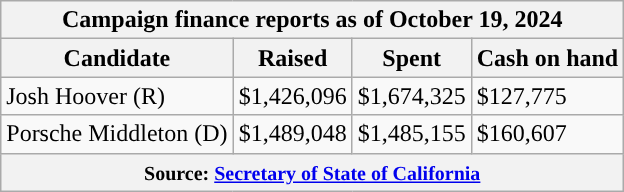<table class="wikitable sortable">
<tr>
<th colspan=4>Campaign finance reports as of October 19, 2024</th>
</tr>
<tr style="text-align:center;">
<th>Candidate</th>
<th>Raised</th>
<th>Spent</th>
<th>Cash on hand</th>
</tr>
<tr>
<td style="background-color:">Josh Hoover (R)</td>
<td>$1,426,096</td>
<td>$1,674,325</td>
<td>$127,775</td>
</tr>
<tr>
<td style="color:black;background-color:">Porsche Middleton (D)</td>
<td>$1,489,048</td>
<td>$1,485,155</td>
<td>$160,607</td>
</tr>
<tr>
<th colspan="4"><small>Source: <a href='#'>Secretary of State of California</a></small></th>
</tr>
</table>
